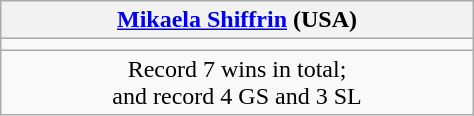<table class="wikitable" style="text-align:center; width:25%; border:1px #AAAAFF solid">
<tr>
<th><a href='#'>Mikaela Shiffrin</a> (USA)</th>
</tr>
<tr>
<td width=200></td>
</tr>
<tr>
<td>Record 7 wins in total;<br>and record 4 GS and 3 SL</td>
</tr>
</table>
